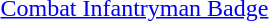<table>
<tr>
<td></td>
<td><a href='#'>Combat Infantryman Badge</a></td>
</tr>
</table>
